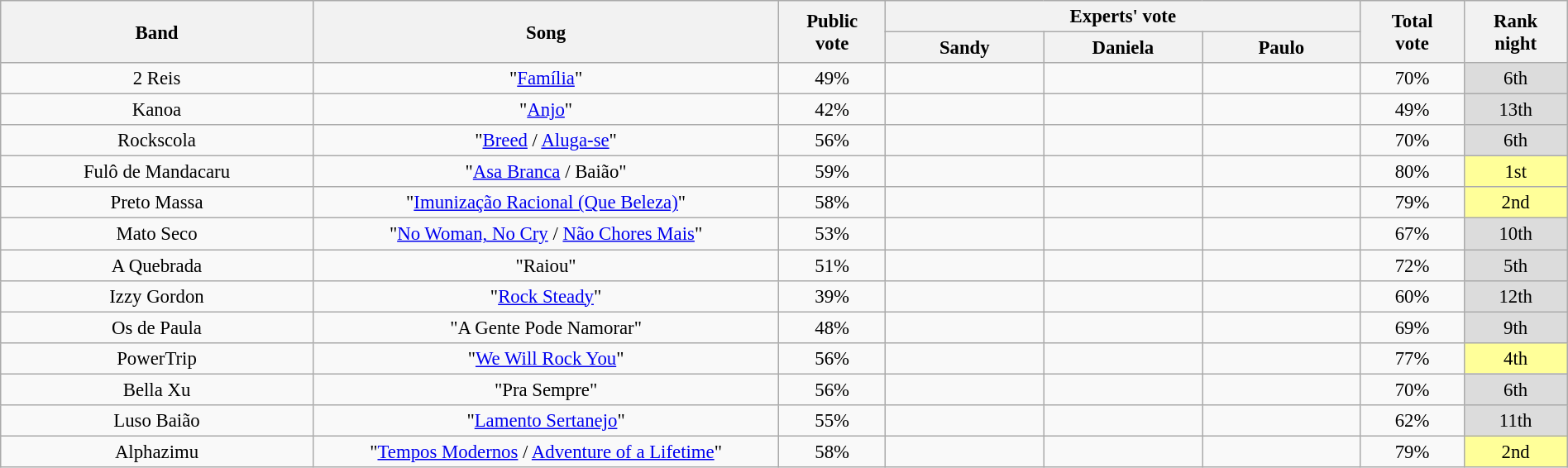<table class="wikitable" style="font-size:95%; text-align:center" width="100%">
<tr>
<th width="135" rowspan=2>Band</th>
<th width="205" rowspan=2>Song</th>
<th width="040" rowspan=2>Public<br>vote</th>
<th colspan=3>Experts' vote</th>
<th width="040" rowspan=2>Total<br>vote</th>
<th width="040" rowspan=2>Rank<br>night</th>
</tr>
<tr>
<th width="065">Sandy</th>
<th width="065">Daniela</th>
<th width="065">Paulo</th>
</tr>
<tr>
<td>2 Reis</td>
<td>"<a href='#'>Família</a>"</td>
<td>49%</td>
<td></td>
<td></td>
<td></td>
<td>70%</td>
<td bgcolor="#DCDCDC">6th</td>
</tr>
<tr>
<td>Kanoa</td>
<td>"<a href='#'>Anjo</a>"</td>
<td>42%</td>
<td></td>
<td></td>
<td></td>
<td>49%</td>
<td bgcolor="#DCDCDC">13th</td>
</tr>
<tr>
<td>Rockscola</td>
<td>"<a href='#'>Breed</a> / <a href='#'>Aluga-se</a>"</td>
<td>56%</td>
<td></td>
<td></td>
<td></td>
<td>70%</td>
<td bgcolor="#DCDCDC">6th</td>
</tr>
<tr>
<td>Fulô de Mandacaru</td>
<td>"<a href='#'>Asa Branca</a> / Baião"</td>
<td>59%</td>
<td></td>
<td></td>
<td></td>
<td>80%</td>
<td bgcolor="#FFFF99">1st</td>
</tr>
<tr>
<td>Preto Massa</td>
<td>"<a href='#'>Imunização Racional (Que Beleza)</a>"</td>
<td>58%</td>
<td></td>
<td></td>
<td></td>
<td>79%</td>
<td bgcolor="#FFFF99">2nd</td>
</tr>
<tr>
<td>Mato Seco</td>
<td>"<a href='#'>No Woman, No Cry</a> / <a href='#'>Não Chores Mais</a>"</td>
<td>53%</td>
<td></td>
<td></td>
<td></td>
<td>67%</td>
<td bgcolor="#DCDCDC">10th</td>
</tr>
<tr>
<td>A Quebrada</td>
<td>"Raiou"</td>
<td>51%</td>
<td></td>
<td></td>
<td></td>
<td>72%</td>
<td bgcolor="#DCDCDC">5th</td>
</tr>
<tr>
<td>Izzy Gordon</td>
<td>"<a href='#'>Rock Steady</a>"</td>
<td>39%</td>
<td></td>
<td></td>
<td></td>
<td>60%</td>
<td bgcolor="#DCDCDC">12th</td>
</tr>
<tr>
<td>Os de Paula</td>
<td>"A Gente Pode Namorar"</td>
<td>48%</td>
<td></td>
<td></td>
<td></td>
<td>69%</td>
<td bgcolor="#DCDCDC">9th</td>
</tr>
<tr>
<td>PowerTrip</td>
<td>"<a href='#'>We Will Rock You</a>"</td>
<td>56%</td>
<td></td>
<td></td>
<td></td>
<td>77%</td>
<td bgcolor="#FFFF99">4th</td>
</tr>
<tr>
<td>Bella Xu</td>
<td>"Pra Sempre"</td>
<td>56%</td>
<td></td>
<td></td>
<td></td>
<td>70%</td>
<td bgcolor="#DCDCDC">6th</td>
</tr>
<tr>
<td>Luso Baião</td>
<td>"<a href='#'>Lamento Sertanejo</a>"</td>
<td>55%</td>
<td></td>
<td></td>
<td></td>
<td>62%</td>
<td bgcolor="#DCDCDC">11th</td>
</tr>
<tr>
<td>Alphazimu</td>
<td>"<a href='#'>Tempos Modernos</a> / <a href='#'>Adventure of a Lifetime</a>"</td>
<td>58%</td>
<td></td>
<td></td>
<td></td>
<td>79%</td>
<td bgcolor="#FFFF99">2nd</td>
</tr>
</table>
